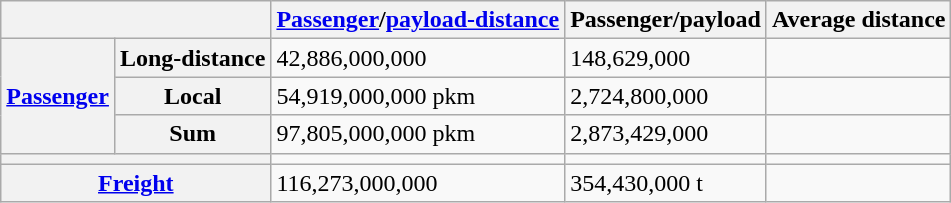<table class="wikitable">
<tr>
<th colspan="2"></th>
<th><a href='#'>Passenger</a>/<a href='#'>payload-distance</a></th>
<th>Passenger/payload</th>
<th>Average distance</th>
</tr>
<tr>
<th rowspan="3"><a href='#'>Passenger</a></th>
<th>Long-distance</th>
<td>42,886,000,000 </td>
<td>148,629,000</td>
<td></td>
</tr>
<tr>
<th>Local</th>
<td>54,919,000,000 pkm</td>
<td>2,724,800,000</td>
<td></td>
</tr>
<tr>
<th>Sum</th>
<td>97,805,000,000 pkm</td>
<td>2,873,429,000</td>
<td></td>
</tr>
<tr>
<th colspan="2"></th>
<td></td>
<td></td>
<td></td>
</tr>
<tr>
<th colspan="2"><a href='#'>Freight</a></th>
<td>116,273,000,000 </td>
<td>354,430,000 t</td>
<td></td>
</tr>
</table>
